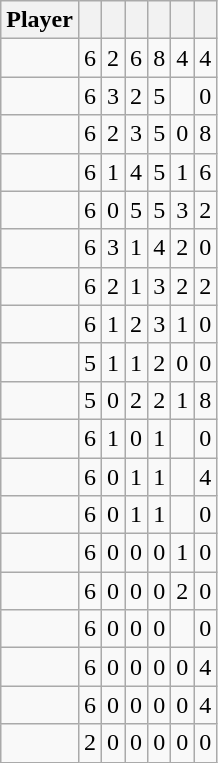<table class="wikitable sortable" style="text-align:center;">
<tr>
<th>Player</th>
<th></th>
<th></th>
<th></th>
<th></th>
<th data-sort-type="number"></th>
<th></th>
</tr>
<tr>
<td></td>
<td>6</td>
<td>2</td>
<td>6</td>
<td>8</td>
<td>4</td>
<td>4</td>
</tr>
<tr>
<td></td>
<td>6</td>
<td>3</td>
<td>2</td>
<td>5</td>
<td></td>
<td>0</td>
</tr>
<tr>
<td></td>
<td>6</td>
<td>2</td>
<td>3</td>
<td>5</td>
<td>0</td>
<td>8</td>
</tr>
<tr>
<td></td>
<td>6</td>
<td>1</td>
<td>4</td>
<td>5</td>
<td>1</td>
<td>6</td>
</tr>
<tr>
<td></td>
<td>6</td>
<td>0</td>
<td>5</td>
<td>5</td>
<td>3</td>
<td>2</td>
</tr>
<tr>
<td></td>
<td>6</td>
<td>3</td>
<td>1</td>
<td>4</td>
<td>2</td>
<td>0</td>
</tr>
<tr>
<td></td>
<td>6</td>
<td>2</td>
<td>1</td>
<td>3</td>
<td>2</td>
<td>2</td>
</tr>
<tr>
<td></td>
<td>6</td>
<td>1</td>
<td>2</td>
<td>3</td>
<td>1</td>
<td>0</td>
</tr>
<tr>
<td></td>
<td>5</td>
<td>1</td>
<td>1</td>
<td>2</td>
<td>0</td>
<td>0</td>
</tr>
<tr>
<td></td>
<td>5</td>
<td>0</td>
<td>2</td>
<td>2</td>
<td>1</td>
<td>8</td>
</tr>
<tr>
<td></td>
<td>6</td>
<td>1</td>
<td>0</td>
<td>1</td>
<td></td>
<td>0</td>
</tr>
<tr>
<td></td>
<td>6</td>
<td>0</td>
<td>1</td>
<td>1</td>
<td></td>
<td>4</td>
</tr>
<tr>
<td></td>
<td>6</td>
<td>0</td>
<td>1</td>
<td>1</td>
<td></td>
<td>0</td>
</tr>
<tr>
<td></td>
<td>6</td>
<td>0</td>
<td>0</td>
<td>0</td>
<td>1</td>
<td>0</td>
</tr>
<tr>
<td></td>
<td>6</td>
<td>0</td>
<td>0</td>
<td>0</td>
<td>2</td>
<td>0</td>
</tr>
<tr>
<td></td>
<td>6</td>
<td>0</td>
<td>0</td>
<td>0</td>
<td></td>
<td>0</td>
</tr>
<tr>
<td></td>
<td>6</td>
<td>0</td>
<td>0</td>
<td>0</td>
<td>0</td>
<td>4</td>
</tr>
<tr>
<td></td>
<td>6</td>
<td>0</td>
<td>0</td>
<td>0</td>
<td>0</td>
<td>4</td>
</tr>
<tr>
<td></td>
<td>2</td>
<td>0</td>
<td>0</td>
<td>0</td>
<td>0</td>
<td>0</td>
</tr>
</table>
